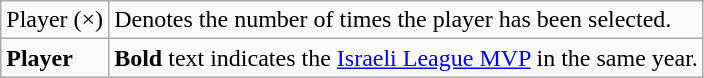<table class="wikitable">
<tr>
<td>Player (×)</td>
<td>Denotes the number of times the player has been selected.</td>
</tr>
<tr>
<td><strong>Player</strong></td>
<td><strong>Bold</strong> text indicates the <a href='#'>Israeli League MVP</a> in the same year.</td>
</tr>
</table>
